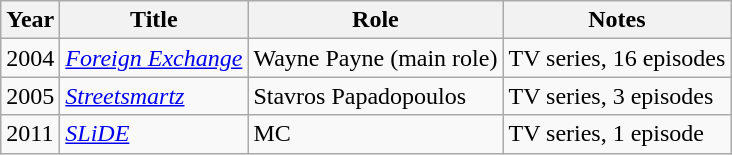<table class="wikitable">
<tr>
<th>Year</th>
<th>Title</th>
<th>Role</th>
<th>Notes</th>
</tr>
<tr>
<td>2004</td>
<td><em><a href='#'>Foreign Exchange</a></em></td>
<td>Wayne Payne (main role)</td>
<td>TV series, 16 episodes</td>
</tr>
<tr>
<td>2005</td>
<td><em><a href='#'>Streetsmartz</a></em></td>
<td>Stavros Papadopoulos</td>
<td>TV series, 3 episodes</td>
</tr>
<tr>
<td>2011</td>
<td><em><a href='#'>SLiDE</a></em></td>
<td>MC</td>
<td>TV series, 1 episode</td>
</tr>
</table>
